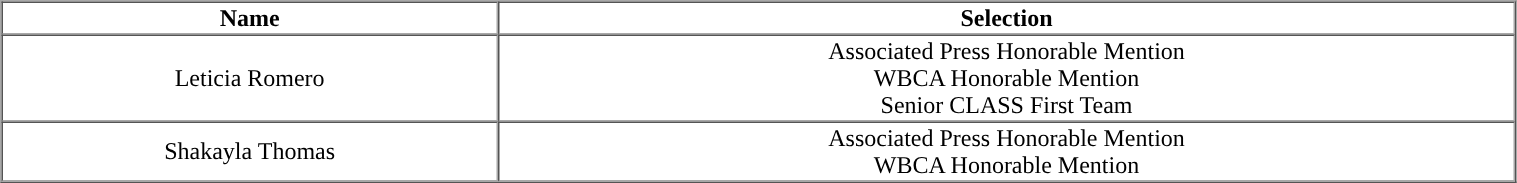<table cellpadding="1" border="1" cellspacing="0" width="80%">
<tr>
<th>Name</th>
<th>Selection</th>
</tr>
<tr align="center">
<td>Leticia Romero</td>
<td>Associated Press Honorable Mention<br>WBCA Honorable Mention<br>Senior CLASS First Team</td>
</tr>
<tr align="center">
<td>Shakayla Thomas</td>
<td>Associated Press Honorable Mention<br>WBCA Honorable Mention</td>
</tr>
</table>
